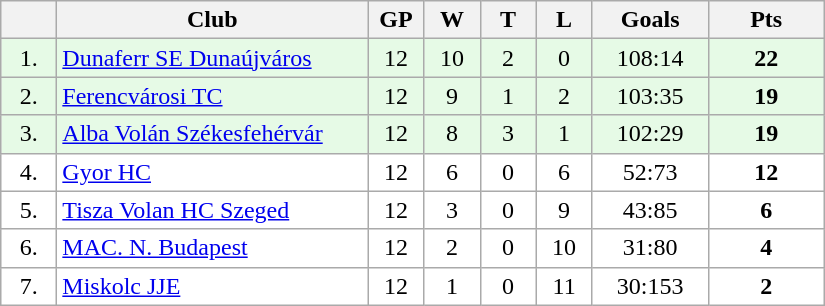<table class="wikitable">
<tr>
<th width="30"></th>
<th width="200">Club</th>
<th width="30">GP</th>
<th width="30">W</th>
<th width="30">T</th>
<th width="30">L</th>
<th width="70">Goals</th>
<th width="70">Pts</th>
</tr>
<tr bgcolor="#e6fae6" align="center">
<td>1.</td>
<td align="left"><a href='#'>Dunaferr SE Dunaújváros</a></td>
<td>12</td>
<td>10</td>
<td>2</td>
<td>0</td>
<td>108:14</td>
<td><strong>22</strong></td>
</tr>
<tr bgcolor="#e6fae6" align="center">
<td>2.</td>
<td align="left"><a href='#'>Ferencvárosi TC</a></td>
<td>12</td>
<td>9</td>
<td>1</td>
<td>2</td>
<td>103:35</td>
<td><strong>19</strong></td>
</tr>
<tr bgcolor="#e6fae6" align="center">
<td>3.</td>
<td align="left"><a href='#'>Alba Volán Székesfehérvár</a></td>
<td>12</td>
<td>8</td>
<td>3</td>
<td>1</td>
<td>102:29</td>
<td><strong>19</strong></td>
</tr>
<tr bgcolor="#FFFFFF" align="center">
<td>4.</td>
<td align="left"><a href='#'>Gyor HC</a></td>
<td>12</td>
<td>6</td>
<td>0</td>
<td>6</td>
<td>52:73</td>
<td><strong>12</strong></td>
</tr>
<tr bgcolor="#FFFFFF" align="center">
<td>5.</td>
<td align="left"><a href='#'>Tisza Volan HC Szeged</a></td>
<td>12</td>
<td>3</td>
<td>0</td>
<td>9</td>
<td>43:85</td>
<td><strong>6</strong></td>
</tr>
<tr bgcolor="#FFFFFF" align="center">
<td>6.</td>
<td align="left"><a href='#'>MAC. N. Budapest</a></td>
<td>12</td>
<td>2</td>
<td>0</td>
<td>10</td>
<td>31:80</td>
<td><strong>4</strong></td>
</tr>
<tr bgcolor="#FFFFFF" align="center">
<td>7.</td>
<td align="left"><a href='#'>Miskolc JJE</a></td>
<td>12</td>
<td>1</td>
<td>0</td>
<td>11</td>
<td>30:153</td>
<td><strong>2</strong></td>
</tr>
</table>
